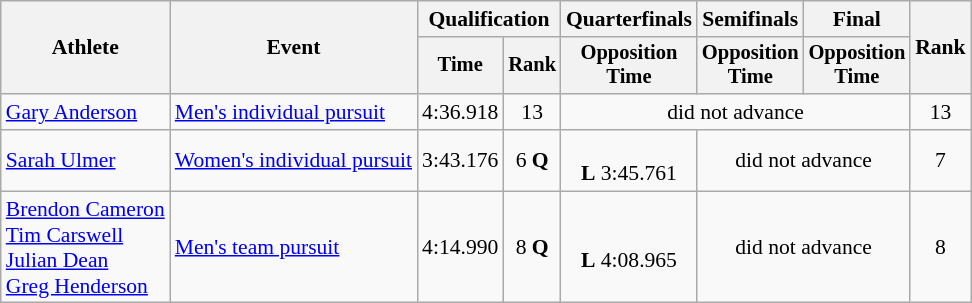<table class="wikitable" style="font-size:90%;text-align:center;">
<tr>
<th rowspan=2>Athlete</th>
<th rowspan=2>Event</th>
<th colspan=2>Qualification</th>
<th>Quarterfinals</th>
<th>Semifinals</th>
<th>Final</th>
<th rowspan=2>Rank</th>
</tr>
<tr style="font-size:95%">
<th>Time</th>
<th>Rank</th>
<th>Opposition<br>Time</th>
<th>Opposition<br>Time</th>
<th>Opposition<br>Time</th>
</tr>
<tr>
<td align=left><a href='#'>Gary Anderson</a></td>
<td align=left><a href='#'>Men's individual pursuit</a></td>
<td>4:36.918</td>
<td>13</td>
<td colspan=3>did not advance</td>
<td>13</td>
</tr>
<tr>
<td align=left><a href='#'>Sarah Ulmer</a></td>
<td align=left><a href='#'>Women's individual pursuit</a></td>
<td>3:43.176</td>
<td>6 <strong>Q</strong></td>
<td><br><strong>L</strong> 3:45.761</td>
<td colspan=2>did not advance</td>
<td>7</td>
</tr>
<tr>
<td align=left><a href='#'>Brendon Cameron</a><br><a href='#'>Tim Carswell</a><br><a href='#'>Julian Dean</a><br><a href='#'>Greg Henderson</a></td>
<td align=left><a href='#'>Men's team pursuit</a></td>
<td>4:14.990</td>
<td>8 <strong>Q</strong></td>
<td><br><strong>L</strong> 4:08.965</td>
<td colspan=2>did not advance</td>
<td>8</td>
</tr>
</table>
